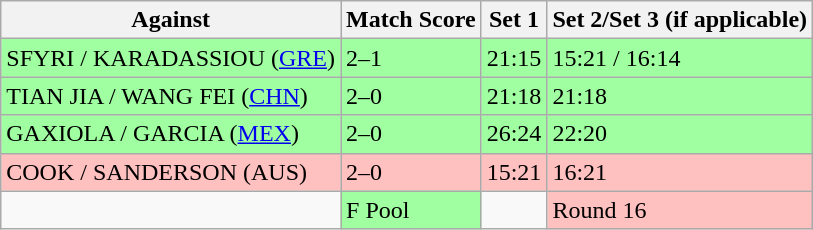<table class="wikitable">
<tr>
<th>Against</th>
<th>Match Score</th>
<th>Set 1</th>
<th>Set 2/Set 3 (if applicable)</th>
</tr>
<tr>
<td style="background: rgb(160, 255, 160);">SFYRI / KARADASSIOU (<a href='#'>GRE</a>)</td>
<td style="background: rgb(160, 255, 160);">2–1</td>
<td style="background: rgb(160, 255, 160);">21:15</td>
<td style="background: rgb(160, 255, 160);">15:21 / 16:14</td>
</tr>
<tr>
<td style="background: rgb(160, 255, 160);">TIAN JIA / WANG FEI (<a href='#'>CHN</a>)</td>
<td style="background: rgb(160, 255, 160);">2–0</td>
<td style="background: rgb(160, 255, 160);">21:18</td>
<td style="background: rgb(160, 255, 160);">21:18</td>
</tr>
<tr>
<td style="background: rgb(160, 255, 160);">GAXIOLA / GARCIA (<a href='#'>MEX</a>)</td>
<td style="background: rgb(160, 255, 160);">2–0</td>
<td style="background: rgb(160, 255, 160);">26:24</td>
<td style="background: rgb(160, 255, 160);">22:20</td>
</tr>
<tr>
<td style="background: rgb(255, 192, 192);">COOK / SANDERSON (AUS)</td>
<td style="background: rgb(255, 192, 192);">2–0</td>
<td style="background: rgb(255, 192, 192);">15:21</td>
<td style="background: rgb(255, 192, 192);">16:21</td>
</tr>
<tr>
<td> </td>
<td style="background: rgb(160, 255, 160);">F Pool</td>
<td> </td>
<td style="background: rgb(255, 192, 192);">Round 16</td>
</tr>
</table>
